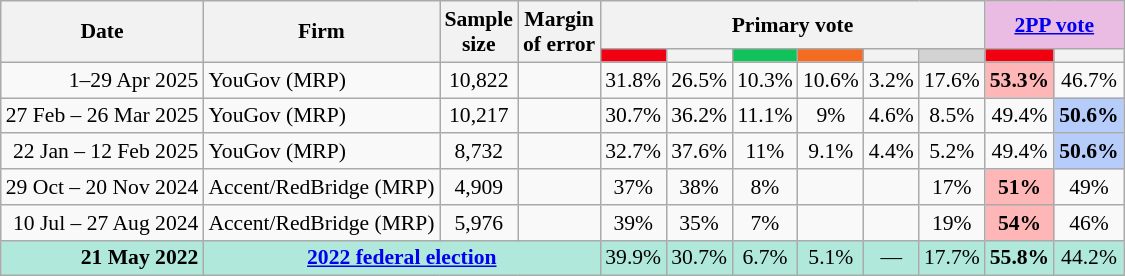<table class="nowrap wikitable tpl-blanktable" style=text-align:center;font-size:90%>
<tr>
<th rowspan=2>Date</th>
<th rowspan=2>Firm</th>
<th rowspan=2>Sample<br>size</th>
<th rowspan=2>Margin<br>of error</th>
<th colspan=6>Primary vote</th>
<th colspan=2 class=unsortable style=background:#ebbce3><a href='#'>2PP vote</a></th>
</tr>
<tr>
<th class="unsortable" style="background:#F00011"></th>
<th class="unsortable" style=background:></th>
<th class=unsortable style=background:#10C25B></th>
<th class=unsortable style=background:#f36c21></th>
<th class=unsortable style=background:></th>
<th class=unsortable style=background:lightgray></th>
<th class="unsortable" style="background:#F00011"></th>
<th class="unsortable" style=background:></th>
</tr>
<tr>
<td align=right>1–29 Apr 2025</td>
<td align=left>YouGov (MRP)</td>
<td>10,822</td>
<td></td>
<td>31.8%</td>
<td>26.5%</td>
<td>10.3%</td>
<td>10.6%</td>
<td>3.2%</td>
<td>17.6%</td>
<th style=background:#FFB6B6>53.3%</th>
<td>46.7%</td>
</tr>
<tr>
<td align=right>27 Feb – 26 Mar 2025</td>
<td align=left>YouGov (MRP)</td>
<td>10,217</td>
<td></td>
<td>30.7%</td>
<td>36.2%</td>
<td>11.1%</td>
<td>9%</td>
<td>4.6%</td>
<td>8.5%</td>
<td>49.4%</td>
<th style="background:#B6CDFB">50.6%</th>
</tr>
<tr>
<td align=right>22 Jan – 12 Feb 2025</td>
<td align=left>YouGov (MRP)</td>
<td>8,732</td>
<td></td>
<td>32.7%</td>
<td>37.6%</td>
<td>11%</td>
<td>9.1%</td>
<td>4.4%</td>
<td>5.2%</td>
<td>49.4%</td>
<th style="background:#B6CDFB">50.6%</th>
</tr>
<tr>
<td align=right>29 Oct – 20 Nov 2024</td>
<td align=left>Accent/RedBridge (MRP)</td>
<td>4,909</td>
<td></td>
<td>37%</td>
<td>38%</td>
<td>8%</td>
<td></td>
<td></td>
<td>17%</td>
<th style=background:#FFB6B6>51%</th>
<td>49%</td>
</tr>
<tr>
<td align=right>10 Jul – 27 Aug 2024</td>
<td align=left>Accent/RedBridge (MRP)</td>
<td>5,976</td>
<td></td>
<td>39%</td>
<td>35%</td>
<td>7%</td>
<td></td>
<td></td>
<td>19%</td>
<th style=background:#FFB6B6>54%</th>
<td>46%</td>
</tr>
<tr style="background:#b0e9db">
<td style="text-align:right" data-sort-value="21-May-2022"><strong>21 May 2022</strong></td>
<td colspan="3" style="text-align:center"><strong><a href='#'>2022 federal election</a></strong></td>
<td>39.9%</td>
<td>30.7%</td>
<td>6.7%</td>
<td>5.1%</td>
<td>—</td>
<td>17.7%</td>
<td><strong>55.8%</strong></td>
<td>44.2%</td>
</tr>
</table>
